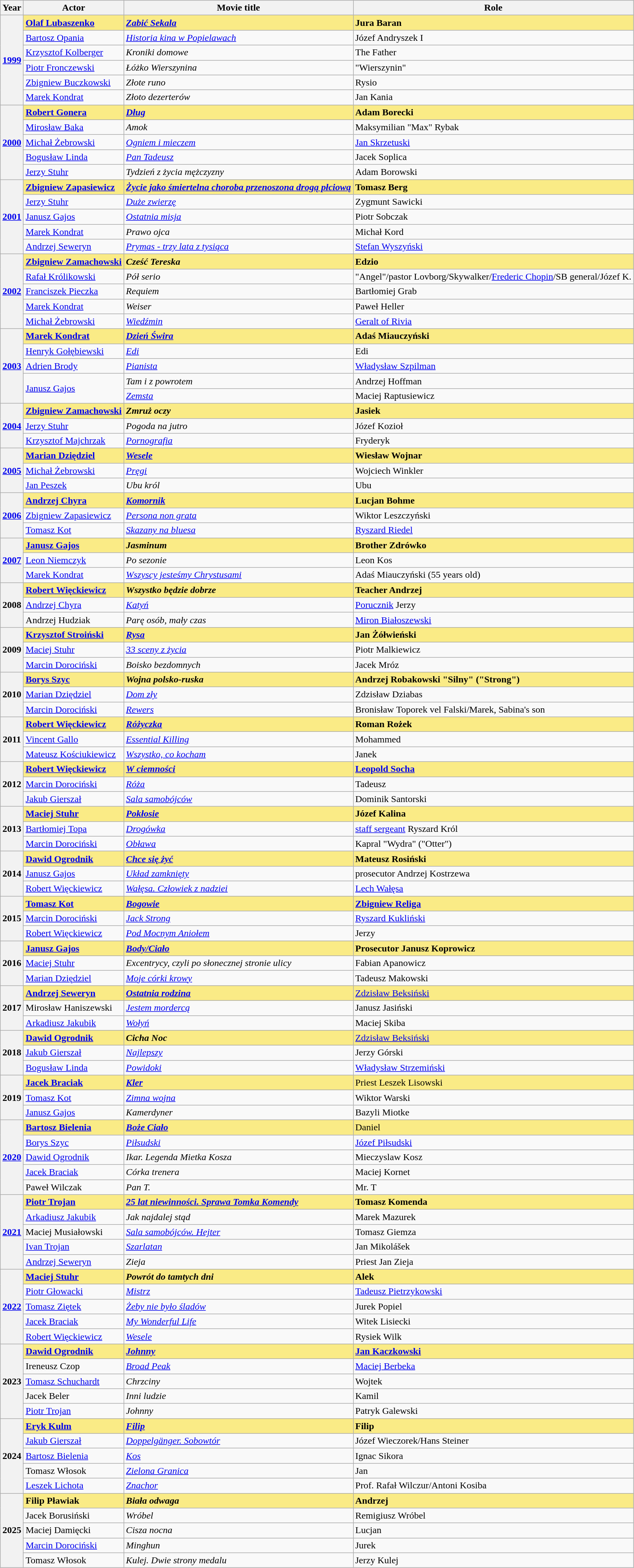<table class="wikitable">
<tr>
<th>Year</th>
<th>Actor</th>
<th>Movie title</th>
<th>Role</th>
</tr>
<tr>
<th rowspan="6"><a href='#'>1999</a></th>
<td style="background:#FAEB86;"><strong><a href='#'>Olaf Lubaszenko</a></strong></td>
<td style="background:#FAEB86;"><strong><em><a href='#'>Zabić Sekala</a></em></strong></td>
<td style="background:#FAEB86;"><strong>Jura Baran</strong></td>
</tr>
<tr>
<td><a href='#'>Bartosz Opania</a></td>
<td><em><a href='#'>Historia kina w Popielawach</a></em></td>
<td>Józef Andryszek I</td>
</tr>
<tr>
<td><a href='#'>Krzysztof Kolberger</a></td>
<td><em>Kroniki domowe</em></td>
<td>The Father</td>
</tr>
<tr>
<td><a href='#'>Piotr Fronczewski</a></td>
<td><em>Łóżko Wierszynina</em></td>
<td>"Wierszynin"</td>
</tr>
<tr>
<td><a href='#'>Zbigniew Buczkowski</a></td>
<td><em>Złote runo</em></td>
<td>Rysio</td>
</tr>
<tr>
<td><a href='#'>Marek Kondrat</a></td>
<td><em>Złoto dezerterów</em></td>
<td>Jan Kania</td>
</tr>
<tr>
<th rowspan="5"><a href='#'>2000</a></th>
<td style="background:#FAEB86;"><strong><a href='#'>Robert Gonera</a></strong></td>
<td style="background:#FAEB86;"><strong><em><a href='#'>Dług</a></em></strong></td>
<td style="background:#FAEB86;"><strong>Adam Borecki</strong></td>
</tr>
<tr>
<td><a href='#'>Mirosław Baka</a></td>
<td><em>Amok</em></td>
<td>Maksymilian "Max" Rybak</td>
</tr>
<tr>
<td><a href='#'>Michał Żebrowski</a></td>
<td><em><a href='#'>Ogniem i mieczem</a></em></td>
<td><a href='#'>Jan Skrzetuski</a></td>
</tr>
<tr>
<td><a href='#'>Bogusław Linda</a></td>
<td><em><a href='#'>Pan Tadeusz</a></em></td>
<td>Jacek Soplica</td>
</tr>
<tr>
<td><a href='#'>Jerzy Stuhr</a></td>
<td><em>Tydzień z życia mężczyzny</em></td>
<td>Adam Borowski</td>
</tr>
<tr>
<th rowspan="5"><a href='#'>2001</a></th>
<td style="background:#FAEB86;"><strong><a href='#'>Zbigniew Zapasiewicz</a></strong></td>
<td style="background:#FAEB86;"><strong><em><a href='#'>Życie jako śmiertelna choroba przenoszona drogą płciową</a></em></strong></td>
<td style="background:#FAEB86;"><strong>Tomasz Berg</strong></td>
</tr>
<tr>
<td><a href='#'>Jerzy Stuhr</a></td>
<td><em><a href='#'>Duże zwierzę</a></em></td>
<td>Zygmunt Sawicki</td>
</tr>
<tr>
<td><a href='#'>Janusz Gajos</a></td>
<td><em><a href='#'>Ostatnia misja</a></em></td>
<td>Piotr Sobczak</td>
</tr>
<tr>
<td><a href='#'>Marek Kondrat</a></td>
<td><em>Prawo ojca</em></td>
<td>Michał Kord</td>
</tr>
<tr>
<td><a href='#'>Andrzej Seweryn</a></td>
<td><em><a href='#'>Prymas - trzy lata z tysiąca</a></em></td>
<td><a href='#'>Stefan Wyszyński</a></td>
</tr>
<tr>
<th rowspan="5"><a href='#'>2002</a></th>
<td style="background:#FAEB86;"><strong><a href='#'>Zbigniew Zamachowski</a></strong></td>
<td style="background:#FAEB86;"><strong><em>Cześć Tereska</em></strong></td>
<td style="background:#FAEB86;"><strong>Edzio</strong></td>
</tr>
<tr>
<td><a href='#'>Rafał Królikowski</a></td>
<td><em>Pół serio</em></td>
<td>"Angel"/pastor Lovborg/Skywalker/<a href='#'>Frederic Chopin</a>/SB general/Józef K.</td>
</tr>
<tr>
<td><a href='#'>Franciszek Pieczka</a></td>
<td><em>Requiem</em></td>
<td>Bartłomiej Grab</td>
</tr>
<tr>
<td><a href='#'>Marek Kondrat</a></td>
<td><em>Weiser</em></td>
<td>Paweł Heller</td>
</tr>
<tr>
<td><a href='#'>Michał Żebrowski</a></td>
<td><em><a href='#'>Wiedźmin</a></em></td>
<td><a href='#'>Geralt of Rivia</a></td>
</tr>
<tr>
<th rowspan="5"><a href='#'>2003</a></th>
<td style="background:#FAEB86;"><strong><a href='#'>Marek Kondrat</a></strong></td>
<td style="background:#FAEB86;"><strong><em><a href='#'>Dzień Świra</a></em></strong></td>
<td style="background:#FAEB86;"><strong>Adaś Miauczyński</strong></td>
</tr>
<tr>
<td><a href='#'>Henryk Gołębiewski</a></td>
<td><em><a href='#'>Edi</a></em></td>
<td>Edi</td>
</tr>
<tr>
<td><a href='#'>Adrien Brody</a></td>
<td><em><a href='#'>Pianista</a></em></td>
<td><a href='#'>Władysław Szpilman</a></td>
</tr>
<tr>
<td rowspan="2"><a href='#'>Janusz Gajos</a></td>
<td><em>Tam i z powrotem</em></td>
<td>Andrzej Hoffman</td>
</tr>
<tr>
<td><em><a href='#'>Zemsta</a></em></td>
<td>Maciej Raptusiewicz</td>
</tr>
<tr>
<th rowspan="3"><a href='#'>2004</a></th>
<td style="background:#FAEB86;"><strong><a href='#'>Zbigniew Zamachowski</a></strong></td>
<td style="background:#FAEB86;"><strong><em>Zmruż oczy</em></strong></td>
<td style="background:#FAEB86;"><strong>Jasiek</strong></td>
</tr>
<tr>
<td><a href='#'>Jerzy Stuhr</a></td>
<td><em>Pogoda na jutro</em></td>
<td>Józef Kozioł</td>
</tr>
<tr>
<td><a href='#'>Krzysztof Majchrzak</a></td>
<td><em><a href='#'>Pornografia</a></em></td>
<td>Fryderyk</td>
</tr>
<tr>
<th rowspan="3"><a href='#'>2005</a></th>
<td style="background:#FAEB86;"><strong><a href='#'>Marian Dziędziel</a></strong></td>
<td style="background:#FAEB86;"><em><a href='#'><strong>Wesele</strong></a></em></td>
<td style="background:#FAEB86;"><strong>Wiesław Wojnar</strong></td>
</tr>
<tr>
<td><a href='#'>Michał Żebrowski</a></td>
<td><em><a href='#'>Pręgi</a></em></td>
<td>Wojciech Winkler</td>
</tr>
<tr>
<td><a href='#'>Jan Peszek</a></td>
<td><em>Ubu król</em></td>
<td>Ubu</td>
</tr>
<tr>
<th rowspan="3"><a href='#'>2006</a></th>
<td style="background:#FAEB86;"><strong><a href='#'>Andrzej Chyra</a></strong></td>
<td style="background:#FAEB86;"><em><a href='#'><strong>Komornik</strong></a></em></td>
<td style="background:#FAEB86;"><strong>Lucjan Bohme</strong></td>
</tr>
<tr>
<td><a href='#'>Zbigniew Zapasiewicz</a></td>
<td><em><a href='#'>Persona non grata</a></em></td>
<td>Wiktor Leszczyński</td>
</tr>
<tr>
<td><a href='#'>Tomasz Kot</a></td>
<td><em><a href='#'>Skazany na bluesa</a></em></td>
<td><a href='#'>Ryszard Riedel</a></td>
</tr>
<tr>
<th rowspan="3"><a href='#'>2007</a></th>
<td style="background:#FAEB86;"><strong><a href='#'>Janusz Gajos</a></strong></td>
<td style="background:#FAEB86;"><strong><em>Jasminum</em></strong></td>
<td style="background:#FAEB86;"><strong>Brother Zdrówko</strong></td>
</tr>
<tr>
<td><a href='#'>Leon Niemczyk</a></td>
<td><em>Po sezonie</em></td>
<td>Leon Kos</td>
</tr>
<tr>
<td><a href='#'>Marek Kondrat</a></td>
<td><em><a href='#'>Wszyscy jesteśmy Chrystusami</a></em></td>
<td>Adaś Miauczyński (55 years old)</td>
</tr>
<tr>
<th rowspan="3">2008</th>
<td style="background:#FAEB86;"><strong><a href='#'>Robert Więckiewicz</a></strong></td>
<td style="background:#FAEB86;"><strong><em>Wszystko będzie dobrze</em></strong></td>
<td style="background:#FAEB86;"><strong>Teacher Andrzej</strong></td>
</tr>
<tr>
<td><a href='#'>Andrzej Chyra</a></td>
<td><em><a href='#'>Katyń</a></em></td>
<td><a href='#'>Porucznik</a> Jerzy</td>
</tr>
<tr>
<td>Andrzej Hudziak</td>
<td><em>Parę osób, mały czas</em></td>
<td><a href='#'>Miron Białoszewski</a></td>
</tr>
<tr>
<th rowspan="3">2009</th>
<td style="background:#FAEB86;"><strong><a href='#'>Krzysztof Stroiński</a></strong></td>
<td style="background:#FAEB86;"><strong><em><a href='#'>Rysa</a></em></strong></td>
<td style="background:#FAEB86;"><strong>Jan Żółwieński</strong></td>
</tr>
<tr>
<td><a href='#'>Maciej Stuhr</a></td>
<td><em><a href='#'>33 sceny z życia</a></em></td>
<td>Piotr Malkiewicz</td>
</tr>
<tr>
<td><a href='#'>Marcin Dorociński</a></td>
<td><em>Boisko bezdomnych</em></td>
<td>Jacek Mróz</td>
</tr>
<tr>
<th rowspan="3">2010</th>
<td style="background:#FAEB86;"><strong><a href='#'>Borys Szyc</a></strong></td>
<td style="background:#FAEB86;"><strong><em>Wojna polsko-ruska</em></strong></td>
<td style="background:#FAEB86;"><strong>Andrzej Robakowski "Silny" ("Strong")</strong></td>
</tr>
<tr>
<td><a href='#'>Marian Dziędziel</a></td>
<td><em><a href='#'>Dom zły</a></em></td>
<td>Zdzisław Dziabas</td>
</tr>
<tr>
<td><a href='#'>Marcin Dorociński</a></td>
<td><em><a href='#'>Rewers</a></em></td>
<td>Bronisław Toporek vel Falski/Marek, Sabina's son</td>
</tr>
<tr>
<th rowspan="3">2011</th>
<td style="background:#FAEB86;"><strong><a href='#'>Robert Więckiewicz</a></strong></td>
<td style="background:#FAEB86;"><em><a href='#'><strong>Różyczka</strong></a></em></td>
<td style="background:#FAEB86;"><strong>Roman Rożek</strong></td>
</tr>
<tr>
<td><a href='#'>Vincent Gallo</a></td>
<td><em><a href='#'>Essential Killing</a></em></td>
<td>Mohammed</td>
</tr>
<tr>
<td><a href='#'>Mateusz Kościukiewicz</a></td>
<td><em><a href='#'>Wszystko, co kocham</a></em></td>
<td>Janek</td>
</tr>
<tr>
<th rowspan="3">2012</th>
<td style="background:#FAEB86;"><strong><a href='#'>Robert Więckiewicz</a></strong></td>
<td style="background:#FAEB86;"><em><a href='#'><strong>W ciemności</strong></a></em></td>
<td style="background:#FAEB86;"><strong><a href='#'>Leopold Socha</a></strong></td>
</tr>
<tr>
<td><a href='#'>Marcin Dorociński</a></td>
<td><em><a href='#'>Róża</a></em></td>
<td>Tadeusz</td>
</tr>
<tr>
<td><a href='#'>Jakub Gierszał</a></td>
<td><em><a href='#'>Sala samobójców</a></em></td>
<td>Dominik Santorski</td>
</tr>
<tr>
<th rowspan="3">2013</th>
<td style="background:#FAEB86;"><strong><a href='#'>Maciej Stuhr</a></strong></td>
<td style="background:#FAEB86;"><em><a href='#'><strong>Pokłosie</strong></a></em></td>
<td style="background:#FAEB86;"><strong>Józef Kalina</strong></td>
</tr>
<tr>
<td><a href='#'>Bartłomiej Topa</a></td>
<td><em><a href='#'>Drogówka</a></em></td>
<td><a href='#'>staff sergeant</a> Ryszard Król</td>
</tr>
<tr>
<td><a href='#'>Marcin Dorociński</a></td>
<td><em><a href='#'>Obława</a></em></td>
<td>Kapral "Wydra" ("Otter")</td>
</tr>
<tr>
<th rowspan="3">2014</th>
<td style="background:#FAEB86;"><strong><a href='#'>Dawid Ogrodnik</a></strong></td>
<td style="background:#FAEB86;"><em><a href='#'><strong>Chce się żyć</strong></a></em></td>
<td style="background:#FAEB86;"><strong>Mateusz Rosiński</strong></td>
</tr>
<tr>
<td><a href='#'>Janusz Gajos</a></td>
<td><em><a href='#'>Układ zamknięty</a></em></td>
<td>prosecutor Andrzej Kostrzewa</td>
</tr>
<tr>
<td><a href='#'>Robert Więckiewicz</a></td>
<td><em><a href='#'>Wałęsa. Człowiek z nadziei</a></em></td>
<td><a href='#'>Lech Wałęsa</a></td>
</tr>
<tr>
<th rowspan="3">2015</th>
<td style="background:#FAEB86;"><strong><a href='#'>Tomasz Kot</a></strong></td>
<td style="background:#FAEB86;"><strong><em><a href='#'>Bogowie</a></em></strong></td>
<td style="background:#FAEB86;"><strong><a href='#'>Zbigniew Religa</a></strong></td>
</tr>
<tr>
<td><a href='#'>Marcin Dorociński</a></td>
<td><em><a href='#'>Jack Strong</a></em></td>
<td><a href='#'>Ryszard Kukliński</a></td>
</tr>
<tr>
<td><a href='#'>Robert Więckiewicz</a></td>
<td><em><a href='#'>Pod Mocnym Aniołem</a></em></td>
<td>Jerzy</td>
</tr>
<tr>
<th rowspan="3">2016</th>
<td style="background:#FAEB86;"><strong><a href='#'>Janusz Gajos</a></strong></td>
<td style="background:#FAEB86;"><em><a href='#'><strong>Body/Ciało</strong></a></em></td>
<td style="background:#FAEB86;"><strong>Prosecutor Janusz Koprowicz</strong></td>
</tr>
<tr>
<td><a href='#'>Maciej Stuhr</a></td>
<td><em>Excentrycy, czyli po słonecznej stronie ulicy</em></td>
<td>Fabian Apanowicz</td>
</tr>
<tr>
<td><a href='#'>Marian Dziędziel</a></td>
<td><em><a href='#'>Moje córki krowy</a></em></td>
<td>Tadeusz Makowski</td>
</tr>
<tr>
<th rowspan="3">2017</th>
<td style="background:#FAEB86;"><strong><a href='#'>Andrzej Seweryn</a></strong></td>
<td style="background:#FAEB86;"><strong><em><a href='#'>Ostatnia rodzina</a></em></strong></td>
<td style="background:#FAEB86;"><a href='#'>Zdzisław Beksiński</a></td>
</tr>
<tr>
<td>Mirosław Haniszewski</td>
<td><em><a href='#'>Jestem mordercą</a></em></td>
<td>Janusz Jasiński</td>
</tr>
<tr>
<td><a href='#'>Arkadiusz Jakubik</a></td>
<td><em><a href='#'>Wołyń</a></em></td>
<td>Maciej Skiba</td>
</tr>
<tr>
<th rowspan="3">2018</th>
<td style="background:#FAEB86;"><strong><a href='#'>Dawid Ogrodnik</a></strong></td>
<td style="background:#FAEB86;"><strong><em>Cicha Noc</em></strong></td>
<td style="background:#FAEB86;"><a href='#'>Zdzisław Beksiński</a></td>
</tr>
<tr>
<td><a href='#'>Jakub Gierszał</a></td>
<td><em><a href='#'>Najlepszy</a></em></td>
<td>Jerzy Górski</td>
</tr>
<tr>
<td><a href='#'>Bogusław Linda</a></td>
<td><em><a href='#'>Powidoki</a></em></td>
<td><a href='#'>Władysław Strzemiński</a></td>
</tr>
<tr>
<th rowspan="3">2019</th>
<td style="background:#FAEB86;"><strong><a href='#'>Jacek Braciak</a></strong></td>
<td style="background:#FAEB86;"><strong><em><a href='#'>Kler</a></em></strong></td>
<td style="background:#FAEB86;">Priest Leszek Lisowski</td>
</tr>
<tr>
<td><a href='#'>Tomasz Kot</a></td>
<td><em><a href='#'>Zimna wojna</a></em></td>
<td>Wiktor Warski</td>
</tr>
<tr>
<td><a href='#'>Janusz Gajos</a></td>
<td><em>Kamerdyner</em></td>
<td>Bazyli Miotke</td>
</tr>
<tr>
<th rowspan="5"><a href='#'>2020</a></th>
<td style="background:#FAEB86;"><strong><a href='#'>Bartosz Bielenia</a></strong></td>
<td style="background:#FAEB86;"><strong><em><a href='#'>Boże Ciało</a></em></strong></td>
<td style="background:#FAEB86;">Daniel</td>
</tr>
<tr>
<td><a href='#'>Borys Szyc</a></td>
<td><em><a href='#'>Piłsudski</a></em></td>
<td><a href='#'>Józef Piłsudski</a></td>
</tr>
<tr>
<td><a href='#'>Dawid Ogrodnik</a></td>
<td><em>Ikar. Legenda Mietka Kosza</em></td>
<td>Mieczyslaw Kosz</td>
</tr>
<tr>
<td><a href='#'>Jacek Braciak</a></td>
<td><em>Córka trenera</em></td>
<td>Maciej Kornet</td>
</tr>
<tr>
<td>Paweł Wilczak</td>
<td><em>Pan T.</em></td>
<td>Mr. T</td>
</tr>
<tr>
<th rowspan="5"><a href='#'>2021</a></th>
<td style="background:#FAEB86;"><strong><a href='#'>Piotr Trojan</a></strong></td>
<td style="background:#FAEB86;"><strong><em><a href='#'>25 lat niewinności. Sprawa Tomka Komendy</a></em></strong></td>
<td style="background:#FAEB86;"><strong>Tomasz Komenda</strong></td>
</tr>
<tr>
<td><a href='#'>Arkadiusz Jakubik</a></td>
<td><em>Jak najdalej stąd</em></td>
<td>Marek Mazurek</td>
</tr>
<tr>
<td>Maciej Musiałowski</td>
<td><em><a href='#'>Sala samobójców. Hejter</a></em></td>
<td>Tomasz Giemza</td>
</tr>
<tr>
<td><a href='#'>Ivan Trojan</a></td>
<td><em><a href='#'>Szarlatan</a></em></td>
<td>Jan Mikolášek</td>
</tr>
<tr>
<td><a href='#'>Andrzej Seweryn</a></td>
<td><em>Zieja</em></td>
<td>Priest Jan Zieja</td>
</tr>
<tr>
<th rowspan="5"><a href='#'>2022</a></th>
<td style="background:#FAEB86;"><strong><a href='#'>Maciej Stuhr</a></strong></td>
<td style="background:#FAEB86;"><strong><em>Powrót do tamtych dni</em></strong></td>
<td style="background:#FAEB86;"><strong>Alek</strong></td>
</tr>
<tr>
<td><a href='#'>Piotr Głowacki</a></td>
<td><em><a href='#'>Mistrz</a></em></td>
<td><a href='#'>Tadeusz Pietrzykowski</a></td>
</tr>
<tr>
<td><a href='#'>Tomasz Ziętek</a></td>
<td><em><a href='#'>Żeby nie było śladów</a></em></td>
<td>Jurek Popiel</td>
</tr>
<tr>
<td><a href='#'>Jacek Braciak</a></td>
<td><em><a href='#'>My Wonderful Life</a></em></td>
<td>Witek Lisiecki</td>
</tr>
<tr>
<td><a href='#'>Robert Więckiewicz</a></td>
<td><em><a href='#'>Wesele</a></em></td>
<td>Rysiek Wilk</td>
</tr>
<tr>
<th rowspan="5">2023</th>
<td style="background:#FAEB86;"><strong><a href='#'>Dawid Ogrodnik</a></strong></td>
<td style="background:#FAEB86;"><strong><em><a href='#'>Johnny</a></em></strong></td>
<td style="background:#FAEB86;"><strong><a href='#'>Jan Kaczkowski</a></strong></td>
</tr>
<tr>
<td>Ireneusz Czop</td>
<td><em><a href='#'>Broad Peak</a></em></td>
<td><a href='#'>Maciej Berbeka</a></td>
</tr>
<tr>
<td><a href='#'>Tomasz Schuchardt</a></td>
<td><em>Chrzciny</em></td>
<td>Wojtek</td>
</tr>
<tr>
<td>Jacek Beler</td>
<td><em>Inni ludzie</em></td>
<td>Kamil</td>
</tr>
<tr>
<td><a href='#'>Piotr Trojan</a></td>
<td><em>Johnny</em></td>
<td>Patryk Galewski</td>
</tr>
<tr>
<th rowspan="5">2024</th>
<td style="background:#FAEB86;"><strong><a href='#'>Eryk Kulm</a></strong></td>
<td style="background:#FAEB86;"><strong><em><a href='#'>Filip</a></em></strong></td>
<td style="background:#FAEB86;"><strong>Filip</strong></td>
</tr>
<tr>
<td><a href='#'>Jakub Gierszał</a></td>
<td><em><a href='#'>Doppelgänger. Sobowtór</a></em></td>
<td>Józef Wieczorek/Hans Steiner</td>
</tr>
<tr>
<td><a href='#'>Bartosz Bielenia</a></td>
<td><em><a href='#'>Kos</a></em></td>
<td>Ignac Sikora</td>
</tr>
<tr>
<td>Tomasz Włosok</td>
<td><em><a href='#'>Zielona Granica</a></em></td>
<td>Jan</td>
</tr>
<tr>
<td><a href='#'>Leszek Lichota</a></td>
<td><a href='#'><em>Znachor</em></a></td>
<td>Prof. Rafał Wilczur/Antoni Kosiba</td>
</tr>
<tr>
<th rowspan="5">2025</th>
<td style="background:#FAEB86;"><strong>Filip Pławiak</strong></td>
<td style="background:#FAEB86;"><strong><em>Biała odwaga</em></strong></td>
<td style="background:#FAEB86;"><strong>Andrzej</strong></td>
</tr>
<tr>
<td>Jacek Borusiński</td>
<td><em>Wróbel</em></td>
<td>Remigiusz Wróbel</td>
</tr>
<tr>
<td>Maciej Damięcki</td>
<td><em>Cisza nocna</em></td>
<td>Lucjan</td>
</tr>
<tr>
<td><a href='#'>Marcin Dorociński</a></td>
<td><em>Minghun</em></td>
<td>Jurek</td>
</tr>
<tr>
<td>Tomasz Włosok</td>
<td><em>Kulej. Dwie strony medalu</em></td>
<td>Jerzy Kulej</td>
</tr>
</table>
